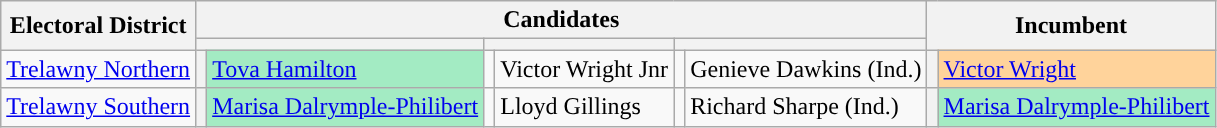<table class="wikitable">
<tr>
<th rowspan="2">Electoral District</th>
<th colspan="6">Candidates</th>
<th colspan="2" rowspan="2">Incumbent</th>
</tr>
<tr>
<th colspan="2" style="background:"><a href='#'></a></th>
<th colspan="2" style="background:"><a href='#'></a></th>
<th colspan="2" style="background:"></th>
</tr>
<tr>
<td><a href='#'>Trelawny Northern</a></td>
<th style="background:"></th>
<td style="background:#a3ebc3"><a href='#'>Tova Hamilton</a></td>
<td></td>
<td>Victor Wright Jnr</td>
<td></td>
<td>Genieve Dawkins (Ind.)</td>
<th style="background:"></th>
<td style="background:#FFD39B"><a href='#'>Victor Wright</a></td>
</tr>
<tr>
<td><a href='#'>Trelawny Southern</a></td>
<th style="background:"></th>
<td style="background:#a3ebc3"><a href='#'>Marisa Dalrymple-Philibert</a></td>
<td></td>
<td>Lloyd Gillings</td>
<td></td>
<td>Richard Sharpe (Ind.)</td>
<th style="background:"></th>
<td style="background:#a3ebc3"><a href='#'>Marisa Dalrymple-Philibert</a></td>
</tr>
</table>
